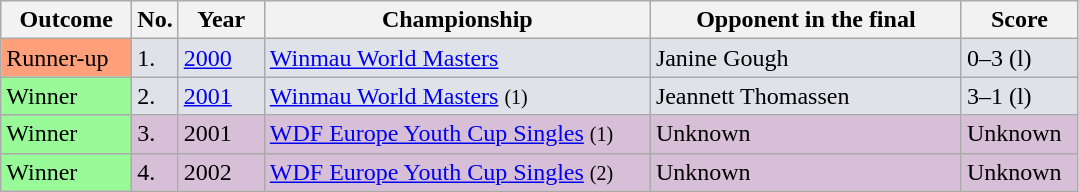<table class="sortable wikitable">
<tr>
<th style="width:80px;">Outcome</th>
<th style="width:20px;">No.</th>
<th style="width:50px;">Year</th>
<th style="width:250px;">Championship</th>
<th style="width:200px;">Opponent in the final</th>
<th style="width:70px;">Score</th>
</tr>
<tr style="background:#dfe2e9;">
<td style="background:#ffa07a;">Runner-up</td>
<td>1.</td>
<td><a href='#'>2000</a></td>
<td><a href='#'>Winmau World Masters</a></td>
<td> Janine Gough</td>
<td>0–3 (l)</td>
</tr>
<tr style="background:#dfe2e9;">
<td style="background:#98FB98">Winner</td>
<td>2.</td>
<td><a href='#'>2001</a></td>
<td><a href='#'>Winmau World Masters</a>  <small>(1)</small></td>
<td> Jeannett Thomassen</td>
<td>3–1 (l)</td>
</tr>
<tr style="background:thistle">
<td style="background:#98FB98">Winner</td>
<td>3.</td>
<td>2001</td>
<td><a href='#'>WDF Europe Youth Cup Singles</a> <small>(1)</small></td>
<td>Unknown</td>
<td>Unknown</td>
</tr>
<tr style="background:thistle">
<td style="background:#98FB98">Winner</td>
<td>4.</td>
<td>2002</td>
<td><a href='#'>WDF Europe Youth Cup Singles</a> <small>(2)</small></td>
<td>Unknown</td>
<td>Unknown</td>
</tr>
</table>
